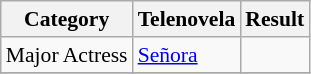<table class="wikitable" style="font-size: 90%;">
<tr>
<th>Category</th>
<th>Telenovela</th>
<th>Result</th>
</tr>
<tr>
<td>Major Actress</td>
<td><a href='#'>Señora</a></td>
<td></td>
</tr>
<tr>
</tr>
</table>
